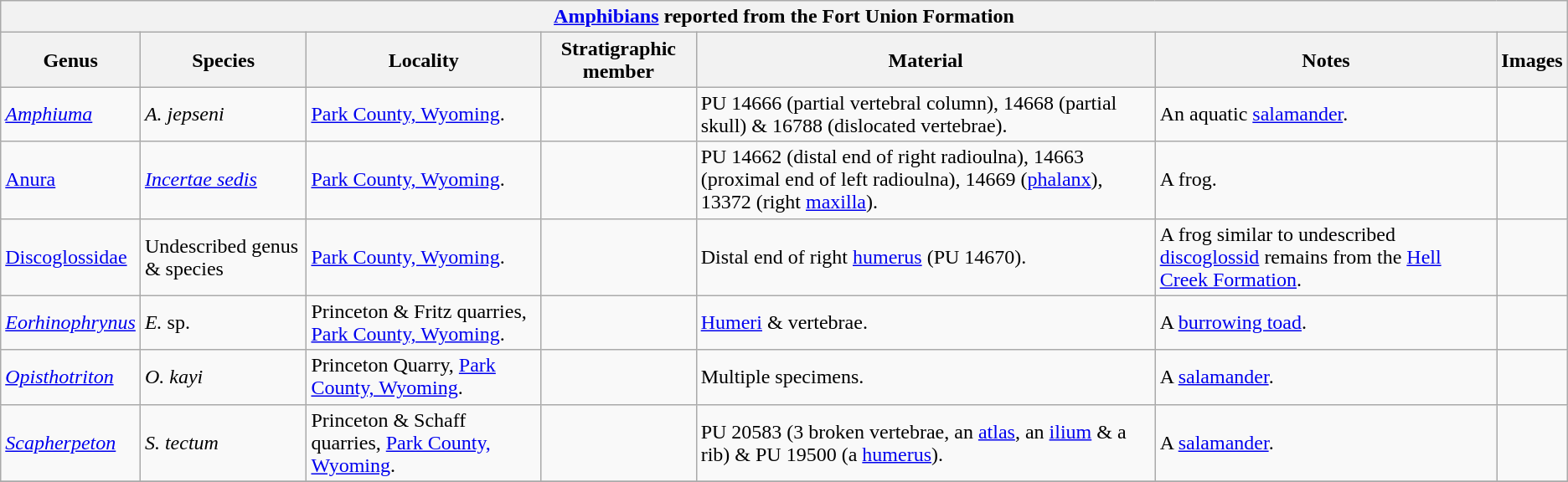<table class="wikitable" align="center">
<tr>
<th colspan="7" align="center"><strong><a href='#'>Amphibians</a> reported from the Fort Union Formation</strong></th>
</tr>
<tr>
<th>Genus</th>
<th>Species</th>
<th>Locality</th>
<th><strong>Stratigraphic member</strong></th>
<th><strong>Material</strong></th>
<th>Notes</th>
<th>Images</th>
</tr>
<tr>
<td><em><a href='#'>Amphiuma</a></em></td>
<td><em>A. jepseni</em></td>
<td><a href='#'>Park County, Wyoming</a>.</td>
<td></td>
<td>PU 14666 (partial vertebral column), 14668 (partial skull) & 16788 (dislocated vertebrae).</td>
<td>An aquatic <a href='#'>salamander</a>.</td>
<td></td>
</tr>
<tr>
<td><a href='#'>Anura</a></td>
<td><em><a href='#'>Incertae sedis</a></em></td>
<td><a href='#'>Park County, Wyoming</a>.</td>
<td></td>
<td>PU 14662 (distal end of right radioulna), 14663 (proximal end of left radioulna), 14669 (<a href='#'>phalanx</a>), 13372 (right <a href='#'>maxilla</a>).</td>
<td>A frog.</td>
<td></td>
</tr>
<tr>
<td><a href='#'>Discoglossidae</a></td>
<td>Undescribed genus & species</td>
<td><a href='#'>Park County, Wyoming</a>.</td>
<td></td>
<td>Distal end of right <a href='#'>humerus</a> (PU 14670).</td>
<td>A frog similar to undescribed <a href='#'>discoglossid</a> remains from the <a href='#'>Hell Creek Formation</a>.</td>
<td></td>
</tr>
<tr>
<td><em><a href='#'>Eorhinophrynus</a></em></td>
<td><em>E.</em> sp.</td>
<td>Princeton & Fritz quarries, <a href='#'>Park County, Wyoming</a>.</td>
<td></td>
<td><a href='#'>Humeri</a> & vertebrae.</td>
<td>A <a href='#'>burrowing toad</a>.</td>
<td></td>
</tr>
<tr>
<td><em><a href='#'>Opisthotriton</a></em></td>
<td><em>O. kayi</em></td>
<td>Princeton Quarry, <a href='#'>Park County, Wyoming</a>.</td>
<td></td>
<td>Multiple specimens.</td>
<td>A <a href='#'>salamander</a>.</td>
<td></td>
</tr>
<tr>
<td><em><a href='#'>Scapherpeton</a></em></td>
<td><em>S. tectum</em></td>
<td>Princeton & Schaff quarries, <a href='#'>Park County, Wyoming</a>.</td>
<td></td>
<td>PU 20583 (3 broken vertebrae, an <a href='#'>atlas</a>, an <a href='#'>ilium</a> & a rib) & PU 19500 (a <a href='#'>humerus</a>).</td>
<td>A <a href='#'>salamander</a>.</td>
<td></td>
</tr>
<tr>
</tr>
</table>
